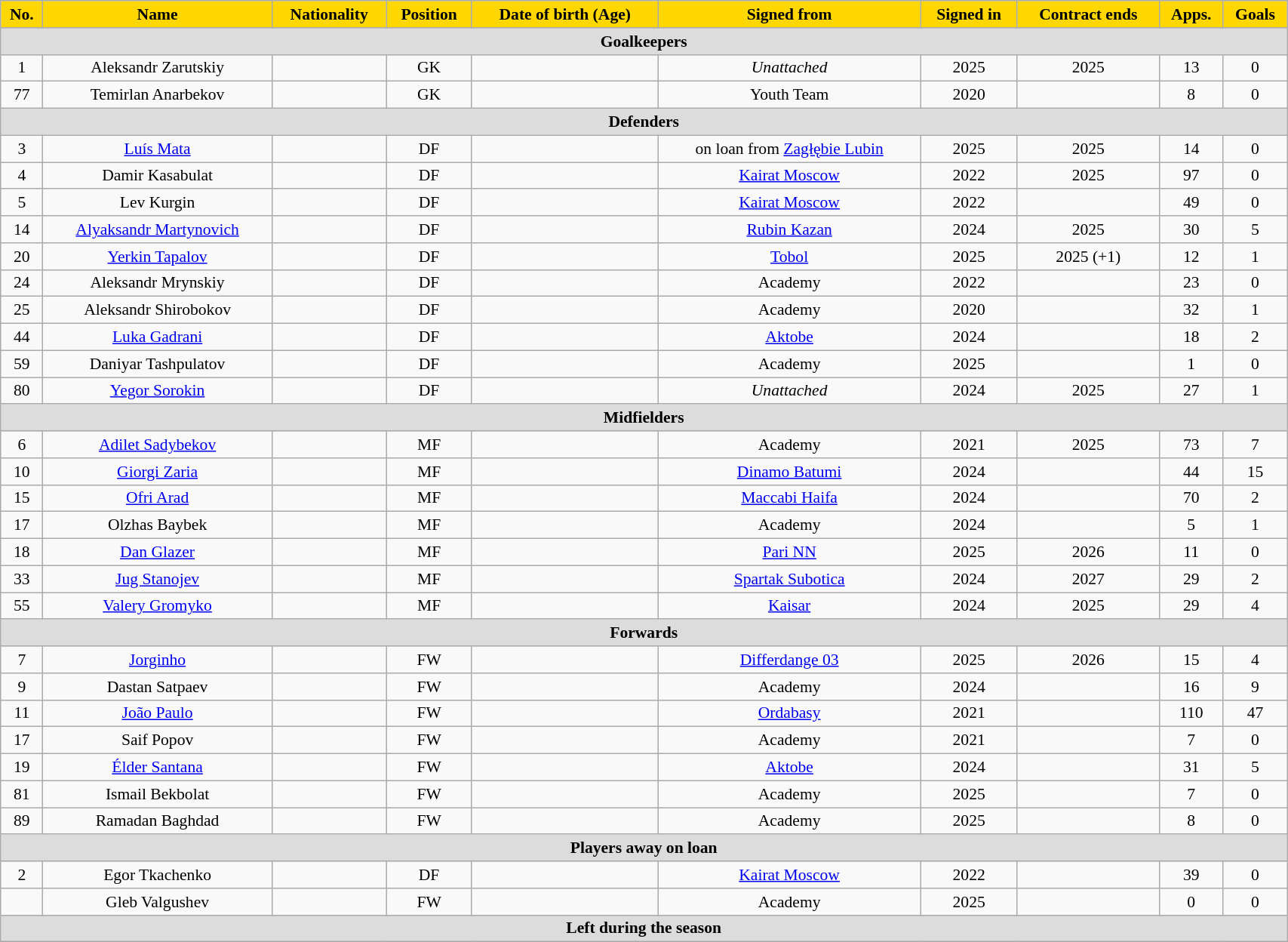<table class="wikitable"  style="text-align:center; font-size:90%; width:90%;">
<tr>
<th style="background:#FFD700; color:#000000; text-align:center;">No.</th>
<th style="background:#FFD700; color:#000000; text-align:center;">Name</th>
<th style="background:#FFD700; color:#000000; text-align:center;">Nationality</th>
<th style="background:#FFD700; color:#000000; text-align:center;">Position</th>
<th style="background:#FFD700; color:#000000; text-align:center;">Date of birth (Age)</th>
<th style="background:#FFD700; color:#000000; text-align:center;">Signed from</th>
<th style="background:#FFD700; color:#000000; text-align:center;">Signed in</th>
<th style="background:#FFD700; color:#000000; text-align:center;">Contract ends</th>
<th style="background:#FFD700; color:#000000; text-align:center;">Apps.</th>
<th style="background:#FFD700; color:#000000; text-align:center;">Goals</th>
</tr>
<tr>
<th colspan="11"  style="background:#dcdcdc; text-align:center;">Goalkeepers</th>
</tr>
<tr>
<td>1</td>
<td>Aleksandr Zarutskiy</td>
<td></td>
<td>GK</td>
<td></td>
<td><em>Unattached</em></td>
<td>2025</td>
<td>2025</td>
<td>13</td>
<td>0</td>
</tr>
<tr>
<td>77</td>
<td>Temirlan Anarbekov</td>
<td></td>
<td>GK</td>
<td></td>
<td>Youth Team</td>
<td>2020</td>
<td></td>
<td>8</td>
<td>0</td>
</tr>
<tr>
<th colspan="11"  style="background:#dcdcdc; text-align:center;">Defenders</th>
</tr>
<tr>
<td>3</td>
<td><a href='#'>Luís Mata</a></td>
<td></td>
<td>DF</td>
<td></td>
<td>on loan from <a href='#'>Zagłębie Lubin</a></td>
<td>2025</td>
<td>2025</td>
<td>14</td>
<td>0</td>
</tr>
<tr>
<td>4</td>
<td>Damir Kasabulat</td>
<td></td>
<td>DF</td>
<td></td>
<td><a href='#'>Kairat Moscow</a></td>
<td>2022</td>
<td>2025</td>
<td>97</td>
<td>0</td>
</tr>
<tr>
<td>5</td>
<td>Lev Kurgin</td>
<td></td>
<td>DF</td>
<td></td>
<td><a href='#'>Kairat Moscow</a></td>
<td>2022</td>
<td></td>
<td>49</td>
<td>0</td>
</tr>
<tr>
<td>14</td>
<td><a href='#'>Alyaksandr Martynovich</a></td>
<td></td>
<td>DF</td>
<td></td>
<td><a href='#'>Rubin Kazan</a></td>
<td>2024</td>
<td>2025</td>
<td>30</td>
<td>5</td>
</tr>
<tr>
<td>20</td>
<td><a href='#'>Yerkin Tapalov</a></td>
<td></td>
<td>DF</td>
<td></td>
<td><a href='#'>Tobol</a></td>
<td>2025</td>
<td>2025 (+1)</td>
<td>12</td>
<td>1</td>
</tr>
<tr>
<td>24</td>
<td>Aleksandr Mrynskiy</td>
<td></td>
<td>DF</td>
<td></td>
<td>Academy</td>
<td>2022</td>
<td></td>
<td>23</td>
<td>0</td>
</tr>
<tr>
<td>25</td>
<td>Aleksandr Shirobokov</td>
<td></td>
<td>DF</td>
<td></td>
<td>Academy</td>
<td>2020</td>
<td></td>
<td>32</td>
<td>1</td>
</tr>
<tr>
<td>44</td>
<td><a href='#'>Luka Gadrani</a></td>
<td></td>
<td>DF</td>
<td></td>
<td><a href='#'>Aktobe</a></td>
<td>2024</td>
<td></td>
<td>18</td>
<td>2</td>
</tr>
<tr>
<td>59</td>
<td>Daniyar Tashpulatov</td>
<td></td>
<td>DF</td>
<td></td>
<td>Academy</td>
<td>2025</td>
<td></td>
<td>1</td>
<td>0</td>
</tr>
<tr>
<td>80</td>
<td><a href='#'>Yegor Sorokin</a></td>
<td></td>
<td>DF</td>
<td></td>
<td><em>Unattached</em></td>
<td>2024</td>
<td>2025</td>
<td>27</td>
<td>1</td>
</tr>
<tr>
<th colspan="11"  style="background:#dcdcdc; text-align:center;">Midfielders</th>
</tr>
<tr>
<td>6</td>
<td><a href='#'>Adilet Sadybekov</a></td>
<td></td>
<td>MF</td>
<td></td>
<td>Academy</td>
<td>2021</td>
<td>2025</td>
<td>73</td>
<td>7</td>
</tr>
<tr>
<td>10</td>
<td><a href='#'>Giorgi Zaria</a></td>
<td></td>
<td>MF</td>
<td></td>
<td><a href='#'>Dinamo Batumi</a></td>
<td>2024</td>
<td></td>
<td>44</td>
<td>15</td>
</tr>
<tr>
<td>15</td>
<td><a href='#'>Ofri Arad</a></td>
<td></td>
<td>MF</td>
<td></td>
<td><a href='#'>Maccabi Haifa</a></td>
<td>2024</td>
<td></td>
<td>70</td>
<td>2</td>
</tr>
<tr>
<td>17</td>
<td>Olzhas Baybek</td>
<td></td>
<td>MF</td>
<td></td>
<td>Academy</td>
<td>2024</td>
<td></td>
<td>5</td>
<td>1</td>
</tr>
<tr>
<td>18</td>
<td><a href='#'>Dan Glazer</a></td>
<td></td>
<td>MF</td>
<td></td>
<td><a href='#'>Pari NN</a></td>
<td>2025</td>
<td>2026</td>
<td>11</td>
<td>0</td>
</tr>
<tr>
<td>33</td>
<td><a href='#'>Jug Stanojev</a></td>
<td></td>
<td>MF</td>
<td></td>
<td><a href='#'>Spartak Subotica</a></td>
<td>2024</td>
<td>2027</td>
<td>29</td>
<td>2</td>
</tr>
<tr>
<td>55</td>
<td><a href='#'>Valery Gromyko</a></td>
<td></td>
<td>MF</td>
<td></td>
<td><a href='#'>Kaisar</a></td>
<td>2024</td>
<td>2025</td>
<td>29</td>
<td>4</td>
</tr>
<tr>
<th colspan="11"  style="background:#dcdcdc; text-align:center;">Forwards</th>
</tr>
<tr>
<td>7</td>
<td><a href='#'>Jorginho</a></td>
<td></td>
<td>FW</td>
<td></td>
<td><a href='#'>Differdange 03</a></td>
<td>2025</td>
<td>2026</td>
<td>15</td>
<td>4</td>
</tr>
<tr>
<td>9</td>
<td>Dastan Satpaev</td>
<td></td>
<td>FW</td>
<td></td>
<td>Academy</td>
<td>2024</td>
<td></td>
<td>16</td>
<td>9</td>
</tr>
<tr>
<td>11</td>
<td><a href='#'>João Paulo</a></td>
<td></td>
<td>FW</td>
<td></td>
<td><a href='#'>Ordabasy</a></td>
<td>2021</td>
<td></td>
<td>110</td>
<td>47</td>
</tr>
<tr>
<td>17</td>
<td>Saif Popov</td>
<td></td>
<td>FW</td>
<td></td>
<td>Academy</td>
<td>2021</td>
<td></td>
<td>7</td>
<td>0</td>
</tr>
<tr>
<td>19</td>
<td><a href='#'>Élder Santana</a></td>
<td></td>
<td>FW</td>
<td></td>
<td><a href='#'>Aktobe</a></td>
<td>2024</td>
<td></td>
<td>31</td>
<td>5</td>
</tr>
<tr>
<td>81</td>
<td>Ismail Bekbolat</td>
<td></td>
<td>FW</td>
<td></td>
<td>Academy</td>
<td>2025</td>
<td></td>
<td>7</td>
<td>0</td>
</tr>
<tr>
<td>89</td>
<td>Ramadan Baghdad</td>
<td></td>
<td>FW</td>
<td></td>
<td>Academy</td>
<td>2025</td>
<td></td>
<td>8</td>
<td>0</td>
</tr>
<tr>
<th colspan="11"  style="background:#dcdcdc; text-align:center;">Players away on loan</th>
</tr>
<tr>
<td>2</td>
<td>Egor Tkachenko</td>
<td></td>
<td>DF</td>
<td></td>
<td><a href='#'>Kairat Moscow</a></td>
<td>2022</td>
<td></td>
<td>39</td>
<td>0</td>
</tr>
<tr>
<td></td>
<td>Gleb Valgushev</td>
<td></td>
<td>FW</td>
<td></td>
<td>Academy</td>
<td>2025</td>
<td></td>
<td>0</td>
<td>0</td>
</tr>
<tr>
<th colspan="11"  style="background:#dcdcdc; text-align:center;">Left during the season</th>
</tr>
</table>
